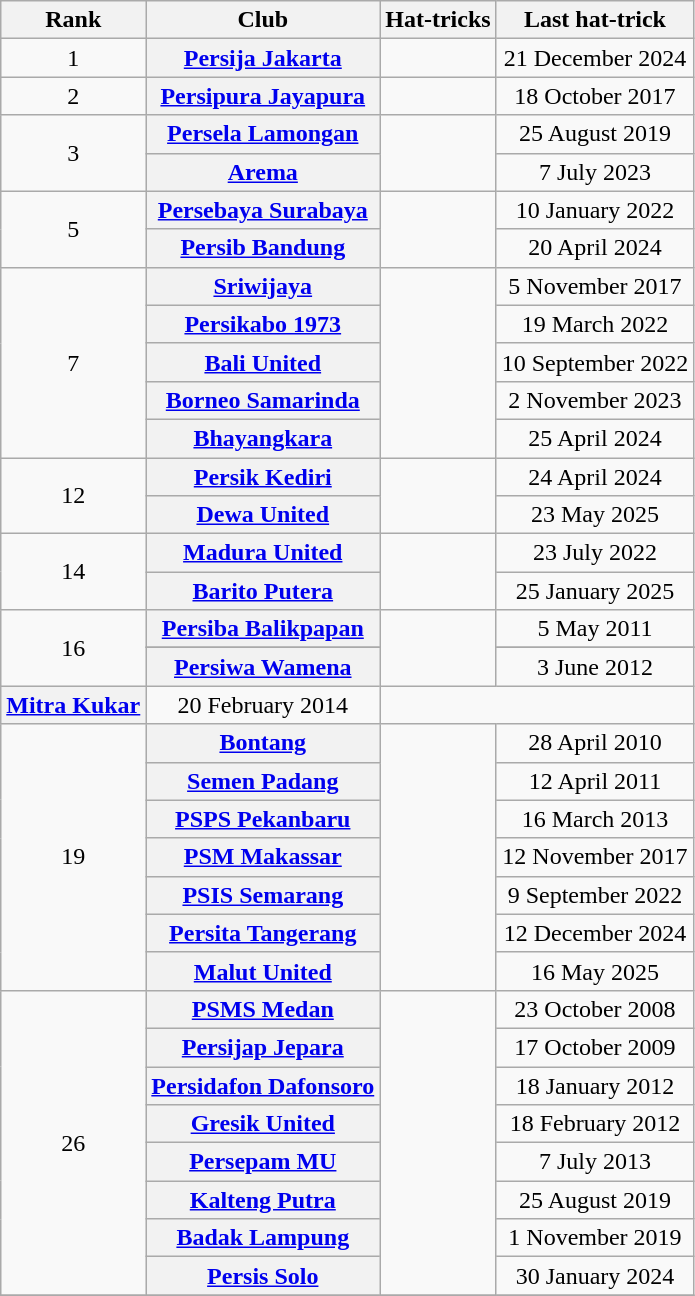<table class="wikitable sortable plainrowheaders" style="text-align:center">
<tr>
<th scope="col">Rank</th>
<th scope="col">Club</th>
<th scope="col">Hat-tricks</th>
<th scope="col">Last hat-trick</th>
</tr>
<tr>
<td>1</td>
<th scope="row"><a href='#'>Persija Jakarta</a></th>
<td></td>
<td>21 December 2024</td>
</tr>
<tr>
<td>2</td>
<th scope="row"><a href='#'>Persipura Jayapura</a></th>
<td></td>
<td>18 October 2017</td>
</tr>
<tr>
<td rowspan=2>3</td>
<th scope="row"><a href='#'>Persela Lamongan</a></th>
<td rowspan=2></td>
<td>25 August 2019</td>
</tr>
<tr>
<th scope="row"><a href='#'>Arema</a></th>
<td>7 July 2023</td>
</tr>
<tr>
<td rowspan=2>5</td>
<th scope="row"><a href='#'>Persebaya Surabaya</a></th>
<td rowspan=2></td>
<td>10 January 2022</td>
</tr>
<tr>
<th scope="row"><a href='#'>Persib Bandung</a></th>
<td>20 April 2024</td>
</tr>
<tr>
<td rowspan=5>7</td>
<th scope="row"><a href='#'>Sriwijaya</a></th>
<td rowspan=5></td>
<td>5 November 2017</td>
</tr>
<tr>
<th scope="row"><a href='#'>Persikabo 1973</a></th>
<td>19 March 2022</td>
</tr>
<tr>
<th scope="row"><a href='#'>Bali United</a></th>
<td>10 September 2022</td>
</tr>
<tr>
<th scope="row"><a href='#'>Borneo Samarinda</a></th>
<td>2 November 2023</td>
</tr>
<tr>
<th scope="row"><a href='#'>Bhayangkara</a></th>
<td>25 April 2024</td>
</tr>
<tr>
<td rowspan=2>12</td>
<th scope="row"><a href='#'>Persik Kediri</a></th>
<td rowspan=2></td>
<td>24 April 2024</td>
</tr>
<tr>
<th scope="row"><a href='#'>Dewa United</a></th>
<td>23 May 2025</td>
</tr>
<tr>
<td rowspan=2>14</td>
<th scope="row"><a href='#'>Madura United</a></th>
<td rowspan=2></td>
<td>23 July 2022</td>
</tr>
<tr>
<th scope="row"><a href='#'>Barito Putera</a></th>
<td>25 January 2025</td>
</tr>
<tr>
<td rowspan=3>16</td>
<th scope="row"><a href='#'>Persiba Balikpapan</a></th>
<td rowspan=3></td>
<td>5 May 2011</td>
</tr>
<tr>
</tr>
<tr>
<th scope="row"><a href='#'>Persiwa Wamena</a></th>
<td>3 June 2012</td>
</tr>
<tr>
<th scope="row"><a href='#'>Mitra Kukar</a></th>
<td>20 February 2014</td>
</tr>
<tr>
<td rowspan=7>19</td>
<th scope="row"><a href='#'>Bontang</a></th>
<td rowspan=7></td>
<td>28 April 2010</td>
</tr>
<tr>
<th scope="row"><a href='#'>Semen Padang</a></th>
<td>12 April 2011</td>
</tr>
<tr>
<th scope="row"><a href='#'>PSPS Pekanbaru</a></th>
<td>16 March 2013</td>
</tr>
<tr>
<th scope="row"><a href='#'>PSM Makassar</a></th>
<td>12 November 2017</td>
</tr>
<tr>
<th scope="row"><a href='#'>PSIS Semarang</a></th>
<td>9 September 2022</td>
</tr>
<tr>
<th scope="row"><a href='#'>Persita Tangerang</a></th>
<td>12 December 2024</td>
</tr>
<tr>
<th scope="row"><a href='#'>Malut United</a></th>
<td>16 May 2025</td>
</tr>
<tr>
<td rowspan=8>26</td>
<th scope="row"><a href='#'>PSMS Medan</a></th>
<td rowspan=8></td>
<td>23 October 2008</td>
</tr>
<tr>
<th scope="row"><a href='#'>Persijap Jepara</a></th>
<td>17 October 2009</td>
</tr>
<tr>
<th scope="row"><a href='#'>Persidafon Dafonsoro</a></th>
<td>18 January 2012</td>
</tr>
<tr>
<th scope="row"><a href='#'>Gresik United</a></th>
<td>18 February 2012</td>
</tr>
<tr>
<th scope="row"><a href='#'>Persepam MU</a></th>
<td>7 July 2013</td>
</tr>
<tr>
<th scope="row"><a href='#'>Kalteng Putra</a></th>
<td>25 August 2019</td>
</tr>
<tr>
<th scope="row"><a href='#'>Badak Lampung</a></th>
<td>1 November 2019</td>
</tr>
<tr>
<th scope="row"><a href='#'>Persis Solo</a></th>
<td>30 January 2024</td>
</tr>
<tr>
</tr>
</table>
